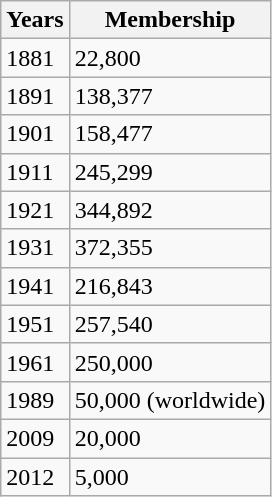<table class="wikitable">
<tr>
<th>Years</th>
<th>Membership</th>
</tr>
<tr>
<td>1881</td>
<td>22,800</td>
</tr>
<tr>
<td>1891</td>
<td>138,377</td>
</tr>
<tr>
<td>1901</td>
<td>158,477</td>
</tr>
<tr>
<td>1911</td>
<td>245,299</td>
</tr>
<tr>
<td>1921</td>
<td>344,892</td>
</tr>
<tr>
<td>1931</td>
<td>372,355</td>
</tr>
<tr>
<td>1941</td>
<td>216,843</td>
</tr>
<tr>
<td>1951</td>
<td>257,540</td>
</tr>
<tr>
<td>1961</td>
<td>250,000</td>
</tr>
<tr>
<td>1989</td>
<td>50,000 (worldwide)</td>
</tr>
<tr>
<td>2009</td>
<td>20,000</td>
</tr>
<tr>
<td>2012</td>
<td>5,000</td>
</tr>
</table>
